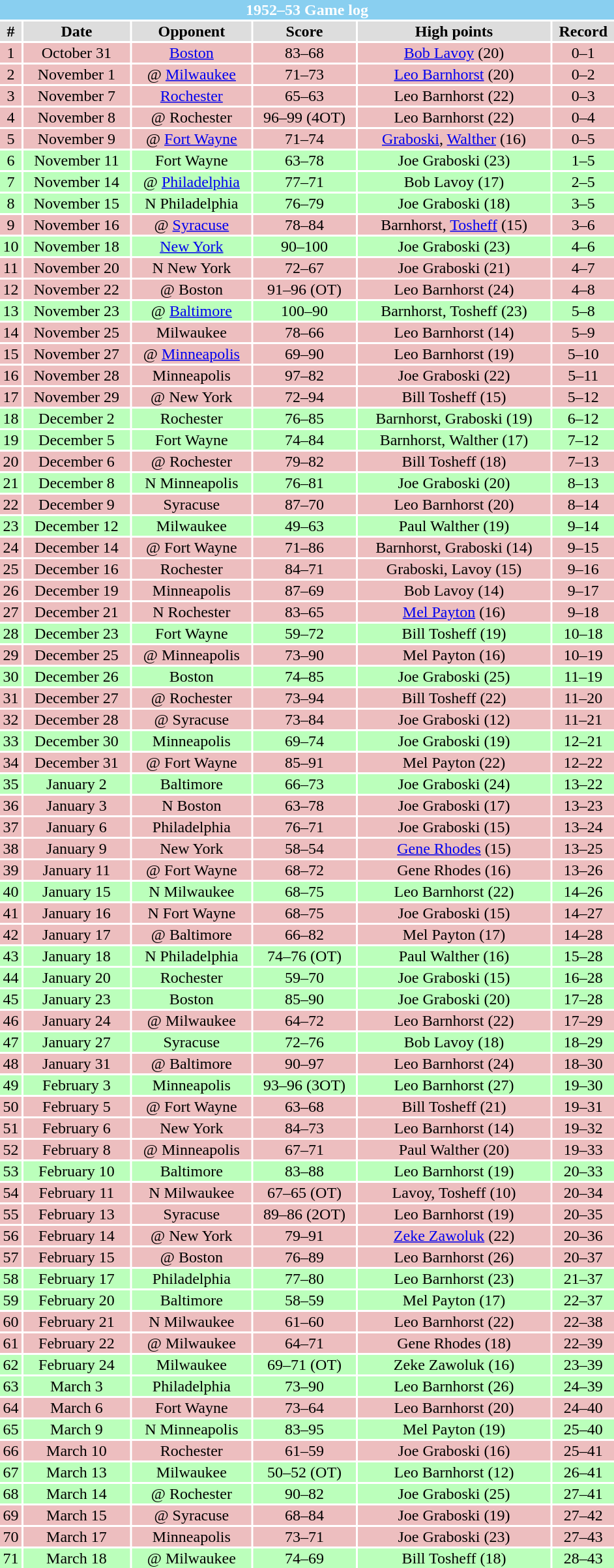<table class="toccolours collapsible" width=50% style="clear:both; margin:1.5em auto; text-align:center">
<tr>
<th colspan=11 style="background:#89CFF0; color:white;">1952–53 Game log</th>
</tr>
<tr align="center" bgcolor="#dddddd">
<td><strong>#</strong></td>
<td><strong>Date</strong></td>
<td><strong>Opponent</strong></td>
<td><strong>Score</strong></td>
<td><strong>High points</strong></td>
<td><strong>Record</strong></td>
</tr>
<tr align="center" bgcolor="edbebf">
<td>1</td>
<td>October 31</td>
<td><a href='#'>Boston</a></td>
<td>83–68</td>
<td><a href='#'>Bob Lavoy</a> (20)</td>
<td>0–1</td>
</tr>
<tr align="center" bgcolor="edbebf">
<td>2</td>
<td>November 1</td>
<td>@ <a href='#'>Milwaukee</a></td>
<td>71–73</td>
<td><a href='#'>Leo Barnhorst</a> (20)</td>
<td>0–2</td>
</tr>
<tr align="center" bgcolor="edbebf">
<td>3</td>
<td>November 7</td>
<td><a href='#'>Rochester</a></td>
<td>65–63</td>
<td>Leo Barnhorst (22)</td>
<td>0–3</td>
</tr>
<tr align="center" bgcolor="edbebf">
<td>4</td>
<td>November 8</td>
<td>@ Rochester</td>
<td>96–99 (4OT)</td>
<td>Leo Barnhorst (22)</td>
<td>0–4</td>
</tr>
<tr align="center" bgcolor="edbebf">
<td>5</td>
<td>November 9</td>
<td>@ <a href='#'>Fort Wayne</a></td>
<td>71–74</td>
<td><a href='#'>Graboski</a>, <a href='#'>Walther</a> (16)</td>
<td>0–5</td>
</tr>
<tr align="center" bgcolor="bbffbb">
<td>6</td>
<td>November 11</td>
<td>Fort Wayne</td>
<td>63–78</td>
<td>Joe Graboski (23)</td>
<td>1–5</td>
</tr>
<tr align="center" bgcolor="bbffbb">
<td>7</td>
<td>November 14</td>
<td>@ <a href='#'>Philadelphia</a></td>
<td>77–71</td>
<td>Bob Lavoy (17)</td>
<td>2–5</td>
</tr>
<tr align="center" bgcolor="bbffbb">
<td>8</td>
<td>November 15</td>
<td>N Philadelphia</td>
<td>76–79</td>
<td>Joe Graboski (18)</td>
<td>3–5</td>
</tr>
<tr align="center" bgcolor="edbebf">
<td>9</td>
<td>November 16</td>
<td>@ <a href='#'>Syracuse</a></td>
<td>78–84</td>
<td>Barnhorst, <a href='#'>Tosheff</a> (15)</td>
<td>3–6</td>
</tr>
<tr align="center" bgcolor="bbffbb">
<td>10</td>
<td>November 18</td>
<td><a href='#'>New York</a></td>
<td>90–100</td>
<td>Joe Graboski (23)</td>
<td>4–6</td>
</tr>
<tr align="center" bgcolor="edbebf">
<td>11</td>
<td>November 20</td>
<td>N New York</td>
<td>72–67</td>
<td>Joe Graboski (21)</td>
<td>4–7</td>
</tr>
<tr align="center" bgcolor="edbebf">
<td>12</td>
<td>November 22</td>
<td>@ Boston</td>
<td>91–96 (OT)</td>
<td>Leo Barnhorst (24)</td>
<td>4–8</td>
</tr>
<tr align="center" bgcolor="bbffbb">
<td>13</td>
<td>November 23</td>
<td>@ <a href='#'>Baltimore</a></td>
<td>100–90</td>
<td>Barnhorst, Tosheff (23)</td>
<td>5–8</td>
</tr>
<tr align="center" bgcolor="edbebf">
<td>14</td>
<td>November 25</td>
<td>Milwaukee</td>
<td>78–66</td>
<td>Leo Barnhorst (14)</td>
<td>5–9</td>
</tr>
<tr align="center" bgcolor="edbebf">
<td>15</td>
<td>November 27</td>
<td>@ <a href='#'>Minneapolis</a></td>
<td>69–90</td>
<td>Leo Barnhorst (19)</td>
<td>5–10</td>
</tr>
<tr align="center" bgcolor="edbebf">
<td>16</td>
<td>November 28</td>
<td>Minneapolis</td>
<td>97–82</td>
<td>Joe Graboski (22)</td>
<td>5–11</td>
</tr>
<tr align="center" bgcolor="edbebf">
<td>17</td>
<td>November 29</td>
<td>@ New York</td>
<td>72–94</td>
<td>Bill Tosheff (15)</td>
<td>5–12</td>
</tr>
<tr align="center" bgcolor="bbffbb">
<td>18</td>
<td>December 2</td>
<td>Rochester</td>
<td>76–85</td>
<td>Barnhorst, Graboski (19)</td>
<td>6–12</td>
</tr>
<tr align="center" bgcolor="bbffbb">
<td>19</td>
<td>December 5</td>
<td>Fort Wayne</td>
<td>74–84</td>
<td>Barnhorst, Walther (17)</td>
<td>7–12</td>
</tr>
<tr align="center" bgcolor="edbebf">
<td>20</td>
<td>December 6</td>
<td>@ Rochester</td>
<td>79–82</td>
<td>Bill Tosheff (18)</td>
<td>7–13</td>
</tr>
<tr align="center" bgcolor="bbffbb">
<td>21</td>
<td>December 8</td>
<td>N Minneapolis</td>
<td>76–81</td>
<td>Joe Graboski (20)</td>
<td>8–13</td>
</tr>
<tr align="center" bgcolor="edbebf">
<td>22</td>
<td>December 9</td>
<td>Syracuse</td>
<td>87–70</td>
<td>Leo Barnhorst (20)</td>
<td>8–14</td>
</tr>
<tr align="center" bgcolor="bbffbb">
<td>23</td>
<td>December 12</td>
<td>Milwaukee</td>
<td>49–63</td>
<td>Paul Walther (19)</td>
<td>9–14</td>
</tr>
<tr align="center" bgcolor="edbebf">
<td>24</td>
<td>December 14</td>
<td>@ Fort Wayne</td>
<td>71–86</td>
<td>Barnhorst, Graboski (14)</td>
<td>9–15</td>
</tr>
<tr align="center" bgcolor="edbebf">
<td>25</td>
<td>December 16</td>
<td>Rochester</td>
<td>84–71</td>
<td>Graboski, Lavoy (15)</td>
<td>9–16</td>
</tr>
<tr align="center" bgcolor="edbebf">
<td>26</td>
<td>December 19</td>
<td>Minneapolis</td>
<td>87–69</td>
<td>Bob Lavoy (14)</td>
<td>9–17</td>
</tr>
<tr align="center" bgcolor="edbebf">
<td>27</td>
<td>December 21</td>
<td>N Rochester</td>
<td>83–65</td>
<td><a href='#'>Mel Payton</a> (16)</td>
<td>9–18</td>
</tr>
<tr align="center" bgcolor="bbffbb">
<td>28</td>
<td>December 23</td>
<td>Fort Wayne</td>
<td>59–72</td>
<td>Bill Tosheff (19)</td>
<td>10–18</td>
</tr>
<tr align="center" bgcolor="edbebf">
<td>29</td>
<td>December 25</td>
<td>@ Minneapolis</td>
<td>73–90</td>
<td>Mel Payton (16)</td>
<td>10–19</td>
</tr>
<tr align="center" bgcolor="bbffbb">
<td>30</td>
<td>December 26</td>
<td>Boston</td>
<td>74–85</td>
<td>Joe Graboski (25)</td>
<td>11–19</td>
</tr>
<tr align="center" bgcolor="edbebf">
<td>31</td>
<td>December 27</td>
<td>@ Rochester</td>
<td>73–94</td>
<td>Bill Tosheff (22)</td>
<td>11–20</td>
</tr>
<tr align="center" bgcolor="edbebf">
<td>32</td>
<td>December 28</td>
<td>@ Syracuse</td>
<td>73–84</td>
<td>Joe Graboski (12)</td>
<td>11–21</td>
</tr>
<tr align="center" bgcolor="bbffbb">
<td>33</td>
<td>December 30</td>
<td>Minneapolis</td>
<td>69–74</td>
<td>Joe Graboski (19)</td>
<td>12–21</td>
</tr>
<tr align="center" bgcolor="edbebf">
<td>34</td>
<td>December 31</td>
<td>@ Fort Wayne</td>
<td>85–91</td>
<td>Mel Payton (22)</td>
<td>12–22</td>
</tr>
<tr align="center" bgcolor="bbffbb">
<td>35</td>
<td>January 2</td>
<td>Baltimore</td>
<td>66–73</td>
<td>Joe Graboski (24)</td>
<td>13–22</td>
</tr>
<tr align="center" bgcolor="edbebf">
<td>36</td>
<td>January 3</td>
<td>N Boston</td>
<td>63–78</td>
<td>Joe Graboski (17)</td>
<td>13–23</td>
</tr>
<tr align="center" bgcolor="edbebf">
<td>37</td>
<td>January 6</td>
<td>Philadelphia</td>
<td>76–71</td>
<td>Joe Graboski (15)</td>
<td>13–24</td>
</tr>
<tr align="center" bgcolor="edbebf">
<td>38</td>
<td>January 9</td>
<td>New York</td>
<td>58–54</td>
<td><a href='#'>Gene Rhodes</a> (15)</td>
<td>13–25</td>
</tr>
<tr align="center" bgcolor="edbebf">
<td>39</td>
<td>January 11</td>
<td>@ Fort Wayne</td>
<td>68–72</td>
<td>Gene Rhodes (16)</td>
<td>13–26</td>
</tr>
<tr align="center" bgcolor="bbffbb">
<td>40</td>
<td>January 15</td>
<td>N Milwaukee</td>
<td>68–75</td>
<td>Leo Barnhorst (22)</td>
<td>14–26</td>
</tr>
<tr align="center" bgcolor="edbebf">
<td>41</td>
<td>January 16</td>
<td>N Fort Wayne</td>
<td>68–75</td>
<td>Joe Graboski (15)</td>
<td>14–27</td>
</tr>
<tr align="center" bgcolor="edbebf">
<td>42</td>
<td>January 17</td>
<td>@ Baltimore</td>
<td>66–82</td>
<td>Mel Payton (17)</td>
<td>14–28</td>
</tr>
<tr align="center" bgcolor="bbffbb">
<td>43</td>
<td>January 18</td>
<td>N Philadelphia</td>
<td>74–76 (OT)</td>
<td>Paul Walther (16)</td>
<td>15–28</td>
</tr>
<tr align="center" bgcolor="bbffbb">
<td>44</td>
<td>January 20</td>
<td>Rochester</td>
<td>59–70</td>
<td>Joe Graboski (15)</td>
<td>16–28</td>
</tr>
<tr align="center" bgcolor="bbffbb">
<td>45</td>
<td>January 23</td>
<td>Boston</td>
<td>85–90</td>
<td>Joe Graboski (20)</td>
<td>17–28</td>
</tr>
<tr align="center" bgcolor="edbebf">
<td>46</td>
<td>January 24</td>
<td>@ Milwaukee</td>
<td>64–72</td>
<td>Leo Barnhorst (22)</td>
<td>17–29</td>
</tr>
<tr align="center" bgcolor="bbffbb">
<td>47</td>
<td>January 27</td>
<td>Syracuse</td>
<td>72–76</td>
<td>Bob Lavoy (18)</td>
<td>18–29</td>
</tr>
<tr align="center" bgcolor="edbebf">
<td>48</td>
<td>January 31</td>
<td>@ Baltimore</td>
<td>90–97</td>
<td>Leo Barnhorst (24)</td>
<td>18–30</td>
</tr>
<tr align="center" bgcolor="bbffbb">
<td>49</td>
<td>February 3</td>
<td>Minneapolis</td>
<td>93–96 (3OT)</td>
<td>Leo Barnhorst (27)</td>
<td>19–30</td>
</tr>
<tr align="center" bgcolor="edbebf">
<td>50</td>
<td>February 5</td>
<td>@ Fort Wayne</td>
<td>63–68</td>
<td>Bill Tosheff (21)</td>
<td>19–31</td>
</tr>
<tr align="center" bgcolor="edbebf">
<td>51</td>
<td>February 6</td>
<td>New York</td>
<td>84–73</td>
<td>Leo Barnhorst (14)</td>
<td>19–32</td>
</tr>
<tr align="center" bgcolor="edbebf">
<td>52</td>
<td>February 8</td>
<td>@ Minneapolis</td>
<td>67–71</td>
<td>Paul Walther (20)</td>
<td>19–33</td>
</tr>
<tr align="center" bgcolor="bbffbb">
<td>53</td>
<td>February 10</td>
<td>Baltimore</td>
<td>83–88</td>
<td>Leo Barnhorst (19)</td>
<td>20–33</td>
</tr>
<tr align="center" bgcolor="edbebf">
<td>54</td>
<td>February 11</td>
<td>N Milwaukee</td>
<td>67–65 (OT)</td>
<td>Lavoy, Tosheff (10)</td>
<td>20–34</td>
</tr>
<tr align="center" bgcolor="edbebf">
<td>55</td>
<td>February 13</td>
<td>Syracuse</td>
<td>89–86 (2OT)</td>
<td>Leo Barnhorst (19)</td>
<td>20–35</td>
</tr>
<tr align="center" bgcolor="edbebf">
<td>56</td>
<td>February 14</td>
<td>@ New York</td>
<td>79–91</td>
<td><a href='#'>Zeke Zawoluk</a> (22)</td>
<td>20–36</td>
</tr>
<tr align="center" bgcolor="edbebf">
<td>57</td>
<td>February 15</td>
<td>@ Boston</td>
<td>76–89</td>
<td>Leo Barnhorst (26)</td>
<td>20–37</td>
</tr>
<tr align="center" bgcolor="bbffbb">
<td>58</td>
<td>February 17</td>
<td>Philadelphia</td>
<td>77–80</td>
<td>Leo Barnhorst (23)</td>
<td>21–37</td>
</tr>
<tr align="center" bgcolor="bbffbb">
<td>59</td>
<td>February 20</td>
<td>Baltimore</td>
<td>58–59</td>
<td>Mel Payton (17)</td>
<td>22–37</td>
</tr>
<tr align="center" bgcolor="edbebf">
<td>60</td>
<td>February 21</td>
<td>N Milwaukee</td>
<td>61–60</td>
<td>Leo Barnhorst (22)</td>
<td>22–38</td>
</tr>
<tr align="center" bgcolor="edbebf">
<td>61</td>
<td>February 22</td>
<td>@ Milwaukee</td>
<td>64–71</td>
<td>Gene Rhodes (18)</td>
<td>22–39</td>
</tr>
<tr align="center" bgcolor="bbffbb">
<td>62</td>
<td>February 24</td>
<td>Milwaukee</td>
<td>69–71 (OT)</td>
<td>Zeke Zawoluk (16)</td>
<td>23–39</td>
</tr>
<tr align="center" bgcolor="bbffbb">
<td>63</td>
<td>March 3</td>
<td>Philadelphia</td>
<td>73–90</td>
<td>Leo Barnhorst (26)</td>
<td>24–39</td>
</tr>
<tr align="center" bgcolor="edbebf">
<td>64</td>
<td>March 6</td>
<td>Fort Wayne</td>
<td>73–64</td>
<td>Leo Barnhorst (20)</td>
<td>24–40</td>
</tr>
<tr align="center" bgcolor="bbffbb">
<td>65</td>
<td>March 9</td>
<td>N Minneapolis</td>
<td>83–95</td>
<td>Mel Payton (19)</td>
<td>25–40</td>
</tr>
<tr align="center" bgcolor="edbebf">
<td>66</td>
<td>March 10</td>
<td>Rochester</td>
<td>61–59</td>
<td>Joe Graboski (16)</td>
<td>25–41</td>
</tr>
<tr align="center" bgcolor="bbffbb">
<td>67</td>
<td>March 13</td>
<td>Milwaukee</td>
<td>50–52 (OT)</td>
<td>Leo Barnhorst (12)</td>
<td>26–41</td>
</tr>
<tr align="center" bgcolor="bbffbb">
<td>68</td>
<td>March 14</td>
<td>@ Rochester</td>
<td>90–82</td>
<td>Joe Graboski (25)</td>
<td>27–41</td>
</tr>
<tr align="center" bgcolor="edbebf">
<td>69</td>
<td>March 15</td>
<td>@ Syracuse</td>
<td>68–84</td>
<td>Joe Graboski (19)</td>
<td>27–42</td>
</tr>
<tr align="center" bgcolor="edbebf">
<td>70</td>
<td>March 17</td>
<td>Minneapolis</td>
<td>73–71</td>
<td>Joe Graboski (23)</td>
<td>27–43</td>
</tr>
<tr align="center" bgcolor="bbffbb">
<td>71</td>
<td>March 18</td>
<td>@ Milwaukee</td>
<td>74–69</td>
<td>Bill Tosheff (18)</td>
<td>28–43</td>
</tr>
</table>
